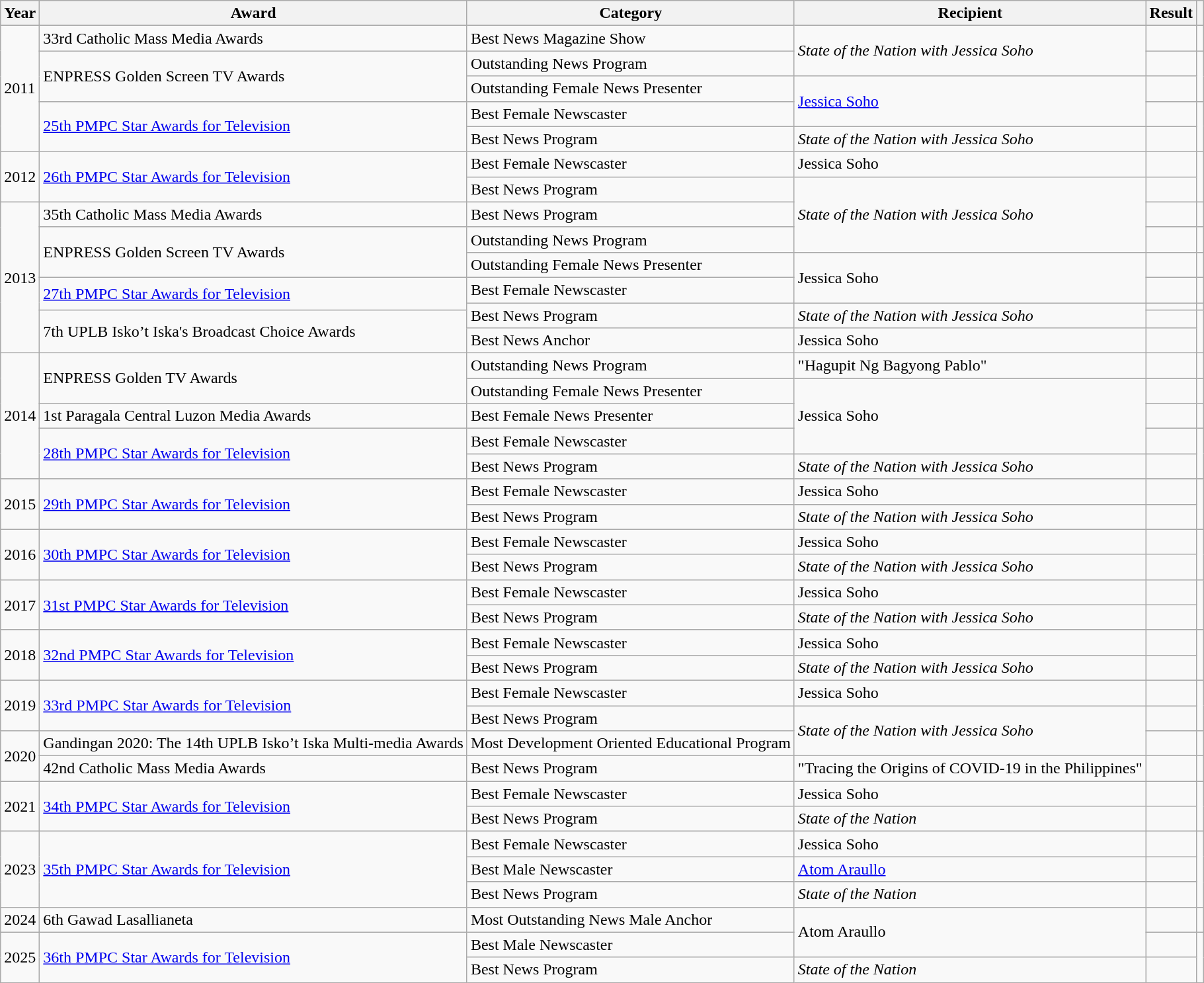<table class="wikitable">
<tr>
<th>Year</th>
<th>Award</th>
<th>Category</th>
<th>Recipient</th>
<th>Result</th>
<th></th>
</tr>
<tr>
<td rowspan=5>2011</td>
<td>33rd Catholic Mass Media Awards</td>
<td>Best News Magazine Show</td>
<td rowspan=2><em>State of the Nation with Jessica Soho</em></td>
<td></td>
<td></td>
</tr>
<tr>
<td rowspan=2>ENPRESS Golden Screen TV Awards</td>
<td>Outstanding News Program</td>
<td></td>
<td rowspan=2></td>
</tr>
<tr>
<td>Outstanding Female News Presenter</td>
<td rowspan=2><a href='#'>Jessica Soho</a></td>
<td></td>
</tr>
<tr>
<td rowspan=2><a href='#'>25th PMPC Star Awards for Television</a></td>
<td>Best Female Newscaster</td>
<td></td>
<td rowspan=2></td>
</tr>
<tr>
<td>Best News Program</td>
<td><em>State of the Nation with Jessica Soho</em></td>
<td></td>
</tr>
<tr>
<td rowspan=2>2012</td>
<td rowspan=2><a href='#'>26th PMPC Star Awards for Television</a></td>
<td>Best Female Newscaster</td>
<td>Jessica Soho</td>
<td></td>
<td rowspan=2></td>
</tr>
<tr>
<td>Best News Program</td>
<td rowspan=3><em>State of the Nation with Jessica Soho</em></td>
<td></td>
</tr>
<tr>
<td rowspan=7>2013</td>
<td>35th Catholic Mass Media Awards</td>
<td>Best News Program</td>
<td></td>
<td></td>
</tr>
<tr>
<td rowspan=2>ENPRESS Golden Screen TV Awards</td>
<td>Outstanding News Program</td>
<td></td>
<td></td>
</tr>
<tr>
<td>Outstanding Female News Presenter</td>
<td rowspan=2>Jessica Soho</td>
<td></td>
<td></td>
</tr>
<tr>
<td rowspan=2><a href='#'>27th PMPC Star Awards for Television</a></td>
<td>Best Female Newscaster</td>
<td></td>
<td></td>
</tr>
<tr>
<td rowspan=2>Best News Program</td>
<td rowspan=2><em>State of the Nation with Jessica Soho</em></td>
<td></td>
<td></td>
</tr>
<tr>
<td rowspan=2>7th UPLB Isko’t Iska's Broadcast Choice Awards</td>
<td></td>
<td rowspan=2></td>
</tr>
<tr>
<td>Best News Anchor</td>
<td>Jessica Soho</td>
<td></td>
</tr>
<tr>
<td rowspan=5>2014</td>
<td rowspan=2>ENPRESS Golden TV Awards</td>
<td>Outstanding News Program</td>
<td>"Hagupit Ng Bagyong Pablo"</td>
<td></td>
<td></td>
</tr>
<tr>
<td>Outstanding Female News Presenter</td>
<td rowspan=3>Jessica Soho</td>
<td></td>
<td></td>
</tr>
<tr>
<td>1st Paragala Central Luzon Media Awards</td>
<td>Best Female News Presenter</td>
<td></td>
<td></td>
</tr>
<tr>
<td rowspan=2><a href='#'>28th PMPC Star Awards for Television</a></td>
<td>Best Female Newscaster</td>
<td></td>
<td rowspan=2></td>
</tr>
<tr>
<td>Best News Program</td>
<td><em>State of the Nation with Jessica Soho</em></td>
<td></td>
</tr>
<tr>
<td rowspan=2>2015</td>
<td rowspan=2><a href='#'>29th PMPC Star Awards for Television</a></td>
<td>Best Female Newscaster</td>
<td>Jessica Soho</td>
<td></td>
<td rowspan=2></td>
</tr>
<tr>
<td>Best News Program</td>
<td><em>State of the Nation with Jessica Soho</em></td>
<td></td>
</tr>
<tr>
<td rowspan=2>2016</td>
<td rowspan=2><a href='#'>30th PMPC Star Awards for Television</a></td>
<td>Best Female Newscaster</td>
<td>Jessica Soho</td>
<td></td>
<td rowspan=2></td>
</tr>
<tr>
<td>Best News Program</td>
<td><em>State of the Nation with Jessica Soho</em></td>
<td></td>
</tr>
<tr>
<td rowspan=2>2017</td>
<td rowspan=2><a href='#'>31st PMPC Star Awards for Television</a></td>
<td>Best Female Newscaster</td>
<td>Jessica Soho</td>
<td></td>
<td rowspan=2></td>
</tr>
<tr>
<td>Best News Program</td>
<td><em>State of the Nation with Jessica Soho</em></td>
<td></td>
</tr>
<tr>
<td rowspan=2>2018</td>
<td rowspan=2><a href='#'>32nd PMPC Star Awards for Television</a></td>
<td>Best Female Newscaster</td>
<td>Jessica Soho</td>
<td></td>
<td rowspan=2></td>
</tr>
<tr>
<td>Best News Program</td>
<td><em>State of the Nation with Jessica Soho</em></td>
<td></td>
</tr>
<tr>
<td rowspan=2>2019</td>
<td rowspan=2><a href='#'>33rd PMPC Star Awards for Television</a></td>
<td>Best Female Newscaster</td>
<td>Jessica Soho</td>
<td></td>
<td rowspan=2></td>
</tr>
<tr>
<td>Best News Program</td>
<td rowspan=2><em>State of the Nation with Jessica Soho</em></td>
<td></td>
</tr>
<tr>
<td rowspan=2>2020</td>
<td>Gandingan 2020: The 14th UPLB Isko’t Iska Multi-media Awards</td>
<td>Most Development Oriented Educational Program</td>
<td></td>
<td></td>
</tr>
<tr>
<td>42nd Catholic Mass Media Awards</td>
<td>Best News Program</td>
<td>"Tracing the Origins of COVID-19 in the Philippines"</td>
<td></td>
<td></td>
</tr>
<tr>
<td rowspan=2>2021</td>
<td rowspan=2><a href='#'>34th PMPC Star Awards for Television</a></td>
<td>Best Female Newscaster</td>
<td>Jessica Soho</td>
<td></td>
<td rowspan=2></td>
</tr>
<tr>
<td>Best News Program</td>
<td><em>State of the Nation</em></td>
<td></td>
</tr>
<tr>
<td rowspan=3>2023</td>
<td rowspan=3><a href='#'>35th PMPC Star Awards for Television</a></td>
<td>Best Female Newscaster</td>
<td>Jessica Soho</td>
<td></td>
<td rowspan=3></td>
</tr>
<tr>
<td>Best Male Newscaster</td>
<td><a href='#'>Atom Araullo</a></td>
<td></td>
</tr>
<tr>
<td>Best News Program</td>
<td><em>State of the Nation</em></td>
<td></td>
</tr>
<tr>
<td>2024</td>
<td>6th Gawad Lasallianeta</td>
<td>Most Outstanding News Male Anchor</td>
<td rowspan=2>Atom Araullo</td>
<td></td>
<td></td>
</tr>
<tr>
<td rowspan=2>2025</td>
<td rowspan=2><a href='#'>36th PMPC Star Awards for Television</a></td>
<td>Best Male Newscaster</td>
<td></td>
<td rowspan=2></td>
</tr>
<tr>
<td>Best News Program</td>
<td><em>State of the Nation</em></td>
<td></td>
</tr>
</table>
